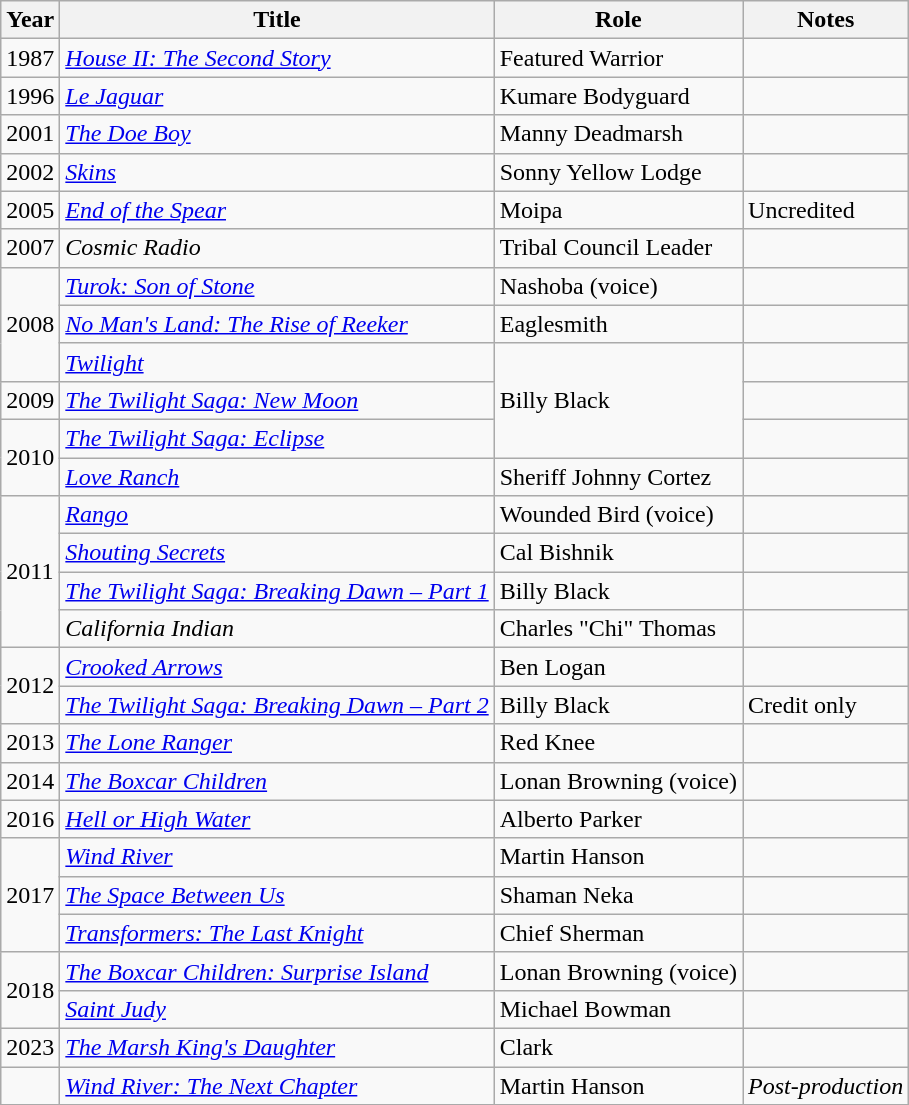<table class="wikitable sortable">
<tr>
<th>Year</th>
<th>Title</th>
<th>Role</th>
<th class="unsortable">Notes</th>
</tr>
<tr>
<td>1987</td>
<td><em><a href='#'>House II: The Second Story</a></em></td>
<td>Featured Warrior</td>
<td></td>
</tr>
<tr>
<td>1996</td>
<td><em><a href='#'>Le Jaguar</a></em></td>
<td>Kumare Bodyguard</td>
<td></td>
</tr>
<tr>
<td>2001</td>
<td><em><a href='#'>The Doe Boy</a></em></td>
<td>Manny Deadmarsh</td>
<td></td>
</tr>
<tr>
<td>2002</td>
<td><em><a href='#'>Skins</a></em></td>
<td>Sonny Yellow Lodge</td>
<td></td>
</tr>
<tr>
<td>2005</td>
<td><em><a href='#'>End of the Spear</a></em></td>
<td>Moipa</td>
<td>Uncredited</td>
</tr>
<tr>
<td>2007</td>
<td><em>Cosmic Radio</em></td>
<td>Tribal Council Leader</td>
<td></td>
</tr>
<tr>
<td rowspan="3">2008</td>
<td><em><a href='#'>Turok: Son of Stone</a></em></td>
<td>Nashoba (voice)</td>
<td></td>
</tr>
<tr>
<td><em><a href='#'>No Man's Land: The Rise of Reeker</a></em></td>
<td>Eaglesmith</td>
<td></td>
</tr>
<tr>
<td><em><a href='#'>Twilight</a></em></td>
<td rowspan="3">Billy Black</td>
<td></td>
</tr>
<tr>
<td>2009</td>
<td><em><a href='#'>The Twilight Saga: New Moon</a></em></td>
<td></td>
</tr>
<tr>
<td rowspan="2">2010</td>
<td><em><a href='#'>The Twilight Saga: Eclipse</a></em></td>
<td></td>
</tr>
<tr>
<td><em><a href='#'>Love Ranch</a></em></td>
<td>Sheriff Johnny Cortez</td>
<td></td>
</tr>
<tr>
<td rowspan="4">2011</td>
<td><em><a href='#'>Rango</a></em></td>
<td>Wounded Bird (voice)</td>
<td></td>
</tr>
<tr>
<td><em><a href='#'>Shouting Secrets</a></em></td>
<td>Cal Bishnik</td>
<td></td>
</tr>
<tr>
<td><em><a href='#'>The Twilight Saga: Breaking Dawn – Part 1</a></em></td>
<td>Billy Black</td>
<td></td>
</tr>
<tr>
<td><em>California Indian</em></td>
<td>Charles "Chi" Thomas</td>
<td></td>
</tr>
<tr>
<td rowspan="2">2012</td>
<td><em><a href='#'>Crooked Arrows</a></em></td>
<td>Ben Logan</td>
<td></td>
</tr>
<tr>
<td><em><a href='#'>The Twilight Saga: Breaking Dawn – Part 2</a></em></td>
<td>Billy Black</td>
<td>Credit only</td>
</tr>
<tr>
<td>2013</td>
<td><em><a href='#'>The Lone Ranger</a></em></td>
<td>Red Knee</td>
<td></td>
</tr>
<tr>
<td>2014</td>
<td><em><a href='#'>The Boxcar Children</a></em></td>
<td>Lonan Browning (voice)</td>
<td></td>
</tr>
<tr>
<td>2016</td>
<td><em><a href='#'>Hell or High Water</a></em></td>
<td>Alberto Parker</td>
<td></td>
</tr>
<tr>
<td rowspan="3">2017</td>
<td><em><a href='#'>Wind River</a></em></td>
<td>Martin Hanson</td>
<td></td>
</tr>
<tr>
<td><em><a href='#'>The Space Between Us</a></em></td>
<td>Shaman Neka</td>
<td></td>
</tr>
<tr>
<td><em><a href='#'>Transformers: The Last Knight</a></em></td>
<td>Chief Sherman</td>
<td></td>
</tr>
<tr>
<td rowspan="2">2018</td>
<td><em><a href='#'>The Boxcar Children: Surprise Island</a></em></td>
<td>Lonan Browning (voice)</td>
<td></td>
</tr>
<tr>
<td><em><a href='#'>Saint Judy</a></em></td>
<td>Michael Bowman</td>
<td></td>
</tr>
<tr>
<td>2023</td>
<td><em><a href='#'>The Marsh King's Daughter</a></em></td>
<td>Clark</td>
<td></td>
</tr>
<tr>
<td></td>
<td><em><a href='#'>Wind River: The Next Chapter</a></em></td>
<td>Martin Hanson</td>
<td><em>Post-production</em></td>
</tr>
</table>
